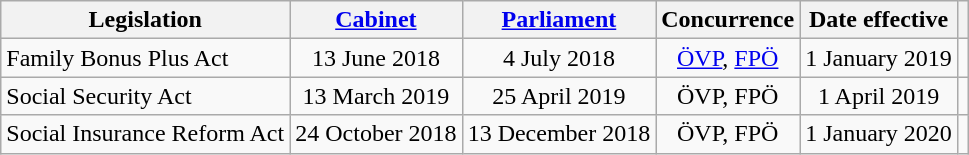<table class="wikitable" style="text-align:center;">
<tr>
<th>Legislation</th>
<th><a href='#'>Cabinet</a></th>
<th><a href='#'>Parliament</a></th>
<th>Concurrence</th>
<th>Date effective</th>
<th></th>
</tr>
<tr>
<td style="text-align:left;">Family Bonus Plus Act</td>
<td>13 June 2018</td>
<td>4 July 2018</td>
<td><a href='#'>ÖVP</a>, <a href='#'>FPÖ</a></td>
<td>1 January 2019</td>
<td></td>
</tr>
<tr>
<td style="text-align:left;">Social Security Act</td>
<td>13 March 2019</td>
<td>25 April 2019</td>
<td>ÖVP, FPÖ</td>
<td>1 April 2019</td>
<td></td>
</tr>
<tr>
<td style="text-align:left;">Social Insurance Reform Act</td>
<td>24 October 2018</td>
<td>13 December 2018</td>
<td>ÖVP, FPÖ</td>
<td>1 January 2020</td>
<td></td>
</tr>
</table>
